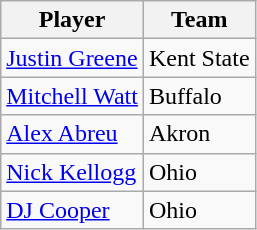<table class="wikitable">
<tr>
<th>Player</th>
<th>Team</th>
</tr>
<tr>
<td><a href='#'>Justin Greene</a></td>
<td>Kent State</td>
</tr>
<tr>
<td><a href='#'>Mitchell Watt</a></td>
<td>Buffalo</td>
</tr>
<tr>
<td><a href='#'>Alex Abreu</a></td>
<td>Akron</td>
</tr>
<tr>
<td><a href='#'>Nick Kellogg</a></td>
<td>Ohio</td>
</tr>
<tr>
<td><a href='#'>DJ Cooper</a></td>
<td>Ohio</td>
</tr>
</table>
